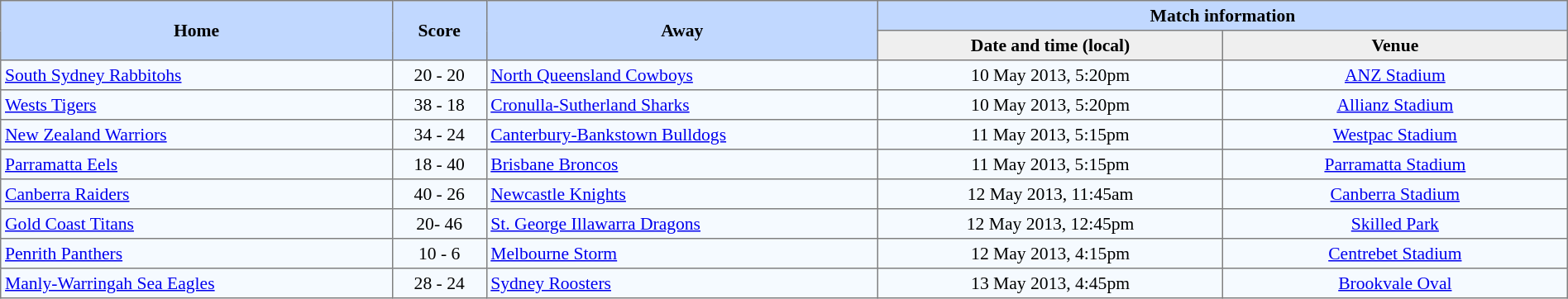<table border="1" cellpadding="3" cellspacing="0" style="border-collapse:collapse; font-size:90%; width:100%;">
<tr bgcolor=#C1D8FF>
<th rowspan=2 width=25%>Home</th>
<th rowspan=2 width=6%>Score</th>
<th rowspan=2 width=25%>Away</th>
<th colspan=6>Match information</th>
</tr>
<tr bgcolor=#EFEFEF>
<th width=22%>Date and time (local)</th>
<th width=22%>Venue</th>
</tr>
<tr style="text-align:center; background:#f5faff;">
<td align=left> <a href='#'>South Sydney Rabbitohs</a></td>
<td>20 - 20</td>
<td align=left> <a href='#'>North Queensland Cowboys</a></td>
<td>10 May 2013, 5:20pm</td>
<td><a href='#'>ANZ Stadium</a></td>
</tr>
<tr style="text-align:center; background:#f5faff;">
<td align=left> <a href='#'>Wests Tigers</a></td>
<td>38 - 18</td>
<td align=left> <a href='#'>Cronulla-Sutherland Sharks</a></td>
<td>10 May 2013, 5:20pm</td>
<td><a href='#'>Allianz Stadium</a></td>
</tr>
<tr style="text-align:center; background:#f5faff;">
<td align=left> <a href='#'>New Zealand Warriors</a></td>
<td>34 - 24</td>
<td align=left> <a href='#'>Canterbury-Bankstown Bulldogs</a></td>
<td>11 May 2013, 5:15pm</td>
<td><a href='#'>Westpac Stadium</a></td>
</tr>
<tr style="text-align:center; background:#f5faff;">
<td align=left> <a href='#'>Parramatta Eels</a></td>
<td>18 - 40</td>
<td align=left> <a href='#'>Brisbane Broncos</a></td>
<td>11 May 2013, 5:15pm</td>
<td><a href='#'>Parramatta Stadium</a></td>
</tr>
<tr style="text-align:center; background:#f5faff;">
<td align=left> <a href='#'>Canberra Raiders</a></td>
<td>40 - 26</td>
<td align=left> <a href='#'>Newcastle Knights</a></td>
<td>12 May 2013, 11:45am</td>
<td><a href='#'>Canberra Stadium</a></td>
</tr>
<tr style="text-align:center; background:#f5faff;">
<td align=left> <a href='#'>Gold Coast Titans</a></td>
<td>20- 46</td>
<td align=left> <a href='#'>St. George Illawarra Dragons</a></td>
<td>12 May 2013, 12:45pm</td>
<td><a href='#'>Skilled Park</a></td>
</tr>
<tr style="text-align:center; background:#f5faff;">
<td align=left> <a href='#'>Penrith Panthers</a></td>
<td>10 - 6</td>
<td align=left> <a href='#'>Melbourne Storm</a></td>
<td>12 May 2013, 4:15pm</td>
<td><a href='#'>Centrebet Stadium</a></td>
</tr>
<tr style="text-align:center; background:#f5faff;">
<td align=left> <a href='#'>Manly-Warringah Sea Eagles</a></td>
<td>28 - 24</td>
<td align=left> <a href='#'>Sydney Roosters</a></td>
<td>13 May 2013, 4:45pm</td>
<td><a href='#'>Brookvale Oval</a></td>
</tr>
</table>
